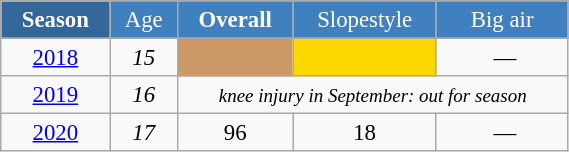<table class="wikitable" style="font-size:95%; text-align:center; border:grey solid 1px; border-collapse:collapse;" width="30%">
<tr style="background-color:#369; color:white;">
<td rowspan="2" colspan="1" width="5%"><strong>Season</strong></td>
</tr>
<tr style="background-color:#4180be; color:white;">
<td width="3%">Age</td>
<td width="5%"><strong>Overall</strong></td>
<td width="6%">Slopestyle</td>
<td width="11%">Big air</td>
</tr>
<tr style="background-color:#8CB2D8; color:white;">
</tr>
<tr>
<td><a href='#'>2018</a></td>
<td><em>15</em></td>
<td style="background:#c96;"></td>
<td style="background:gold;"></td>
<td> —</td>
</tr>
<tr>
<td><a href='#'>2019</a></td>
<td><em>16</em></td>
<td colspan=3><small><em>knee injury in September: out for season</em></small></td>
</tr>
<tr>
<td><a href='#'>2020</a></td>
<td><em>17</em></td>
<td>96</td>
<td>18</td>
<td> —</td>
</tr>
</table>
